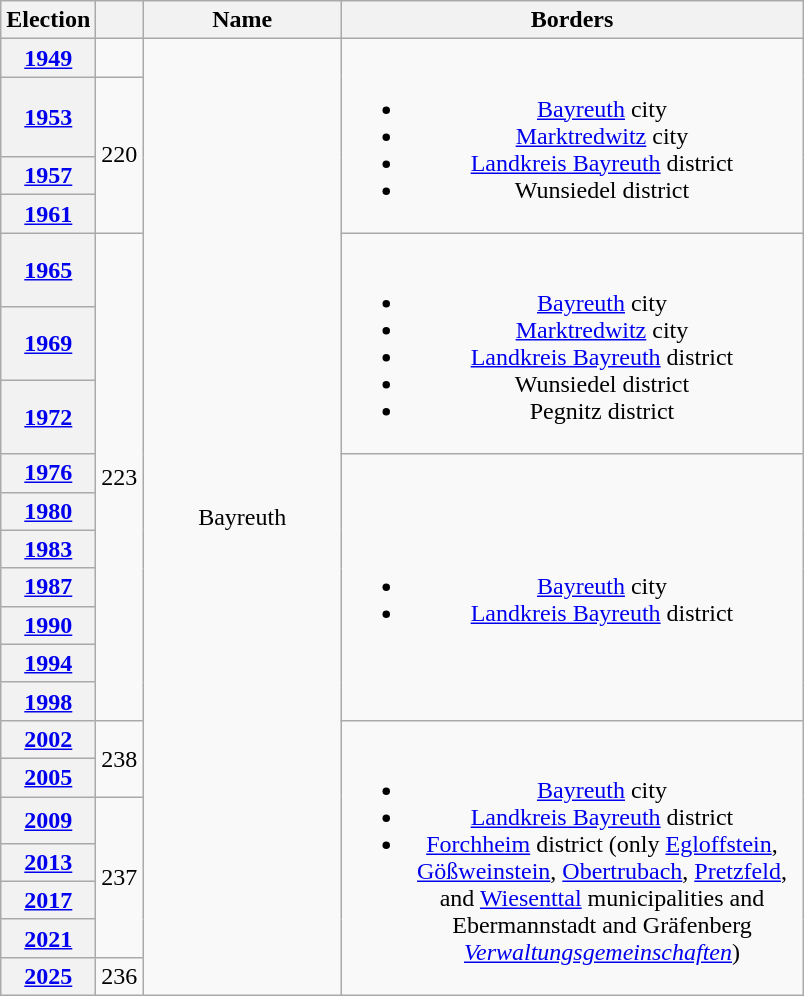<table class=wikitable style="text-align:center">
<tr>
<th>Election</th>
<th></th>
<th width=125px>Name</th>
<th width=300px>Borders</th>
</tr>
<tr>
<th><a href='#'>1949</a></th>
<td></td>
<td rowspan=21>Bayreuth</td>
<td rowspan=4><br><ul><li><a href='#'>Bayreuth</a> city</li><li><a href='#'>Marktredwitz</a> city</li><li><a href='#'>Landkreis Bayreuth</a> district</li><li>Wunsiedel district</li></ul></td>
</tr>
<tr>
<th><a href='#'>1953</a></th>
<td rowspan=3>220</td>
</tr>
<tr>
<th><a href='#'>1957</a></th>
</tr>
<tr>
<th><a href='#'>1961</a></th>
</tr>
<tr>
<th><a href='#'>1965</a></th>
<td rowspan=10>223</td>
<td rowspan=3><br><ul><li><a href='#'>Bayreuth</a> city</li><li><a href='#'>Marktredwitz</a> city</li><li><a href='#'>Landkreis Bayreuth</a> district</li><li>Wunsiedel district</li><li>Pegnitz district</li></ul></td>
</tr>
<tr>
<th><a href='#'>1969</a></th>
</tr>
<tr>
<th><a href='#'>1972</a></th>
</tr>
<tr>
<th><a href='#'>1976</a></th>
<td rowspan=7><br><ul><li><a href='#'>Bayreuth</a> city</li><li><a href='#'>Landkreis Bayreuth</a> district</li></ul></td>
</tr>
<tr>
<th><a href='#'>1980</a></th>
</tr>
<tr>
<th><a href='#'>1983</a></th>
</tr>
<tr>
<th><a href='#'>1987</a></th>
</tr>
<tr>
<th><a href='#'>1990</a></th>
</tr>
<tr>
<th><a href='#'>1994</a></th>
</tr>
<tr>
<th><a href='#'>1998</a></th>
</tr>
<tr>
<th><a href='#'>2002</a></th>
<td rowspan=2>238</td>
<td rowspan=7><br><ul><li><a href='#'>Bayreuth</a> city</li><li><a href='#'>Landkreis Bayreuth</a> district</li><li><a href='#'>Forchheim</a> district (only <a href='#'>Egloffstein</a>, <a href='#'>Gößweinstein</a>, <a href='#'>Obertrubach</a>, <a href='#'>Pretzfeld</a>, and <a href='#'>Wiesenttal</a> municipalities and Ebermannstadt and Gräfenberg <em><a href='#'>Verwaltungsgemeinschaften</a></em>)</li></ul></td>
</tr>
<tr>
<th><a href='#'>2005</a></th>
</tr>
<tr>
<th><a href='#'>2009</a></th>
<td rowspan=4>237</td>
</tr>
<tr>
<th><a href='#'>2013</a></th>
</tr>
<tr>
<th><a href='#'>2017</a></th>
</tr>
<tr>
<th><a href='#'>2021</a></th>
</tr>
<tr>
<th><a href='#'>2025</a></th>
<td>236</td>
</tr>
</table>
